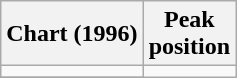<table class="wikitable sortable plainrowheaders" style="text-align:center">
<tr>
<th>Chart (1996)</th>
<th>Peak<br>position</th>
</tr>
<tr>
<td></td>
</tr>
<tr>
</tr>
</table>
